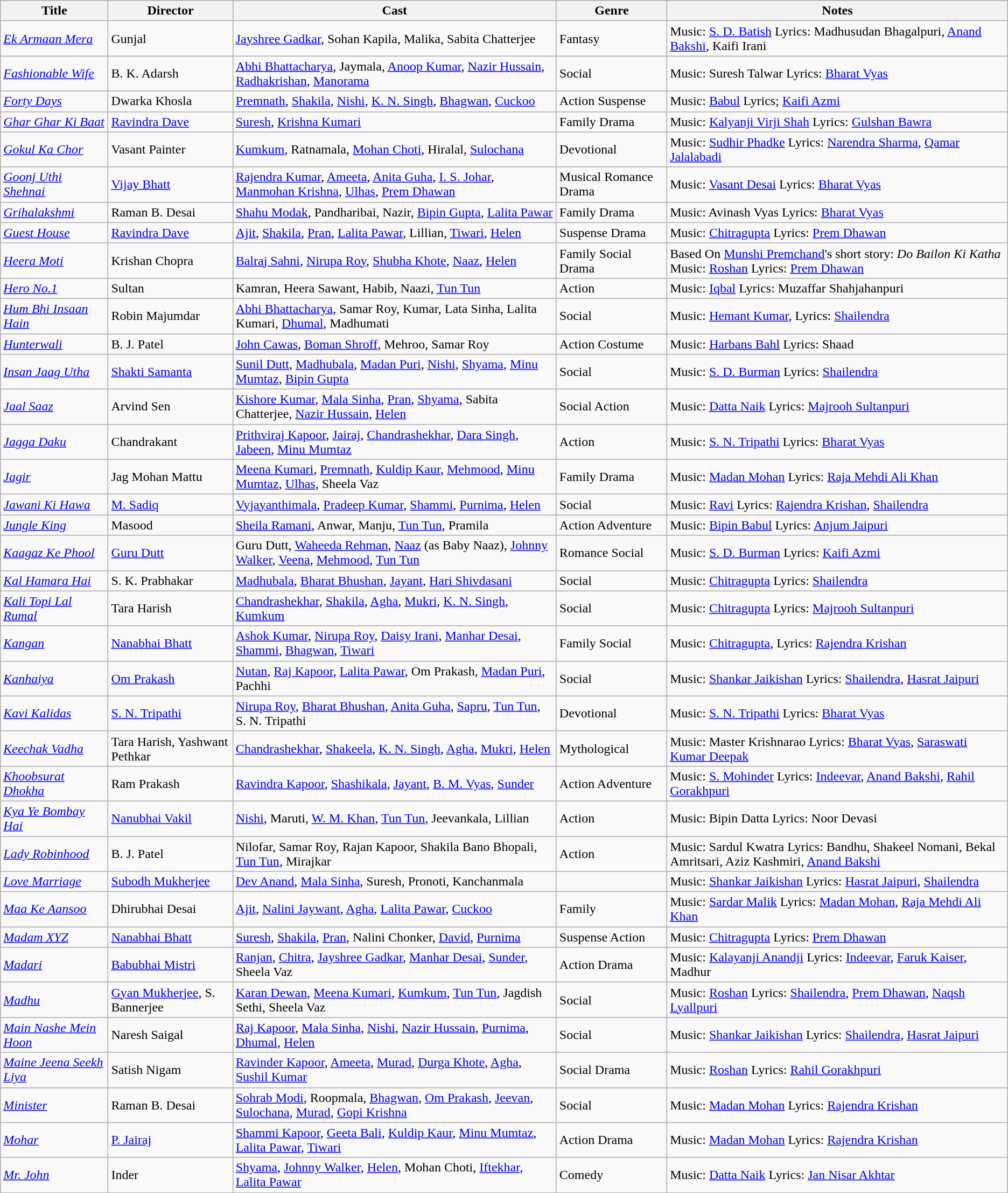<table class="wikitable">
<tr>
<th>Title</th>
<th>Director</th>
<th>Cast</th>
<th>Genre</th>
<th>Notes</th>
</tr>
<tr>
<td><em><a href='#'>Ek Armaan Mera</a></em></td>
<td>Gunjal</td>
<td><a href='#'>Jayshree Gadkar</a>, Sohan Kapila, Malika, Sabita Chatterjee</td>
<td>Fantasy</td>
<td>Music: <a href='#'>S. D. Batish</a> Lyrics: Madhusudan Bhagalpuri, <a href='#'>Anand Bakshi</a>, Kaifi Irani</td>
</tr>
<tr>
<td><em><a href='#'>Fashionable Wife</a></em></td>
<td>B. K. Adarsh</td>
<td><a href='#'>Abhi Bhattacharya</a>, Jaymala, <a href='#'>Anoop Kumar</a>, <a href='#'>Nazir Hussain</a>, <a href='#'>Radhakrishan</a>, <a href='#'>Manorama</a></td>
<td>Social</td>
<td>Music: Suresh Talwar Lyrics: <a href='#'>Bharat Vyas</a></td>
</tr>
<tr>
<td><em><a href='#'>Forty Days</a></em></td>
<td>Dwarka Khosla</td>
<td><a href='#'>Premnath</a>, <a href='#'>Shakila</a>, <a href='#'>Nishi</a>, <a href='#'>K. N. Singh</a>, <a href='#'>Bhagwan</a>, <a href='#'>Cuckoo</a></td>
<td>Action Suspense</td>
<td>Music: <a href='#'>Babul</a> Lyrics; <a href='#'>Kaifi Azmi</a></td>
</tr>
<tr>
<td><em><a href='#'>Ghar Ghar Ki Baat</a></em></td>
<td><a href='#'>Ravindra Dave</a></td>
<td><a href='#'>Suresh</a>, <a href='#'>Krishna Kumari</a></td>
<td>Family Drama</td>
<td>Music: <a href='#'>Kalyanji Virji Shah</a> Lyrics: <a href='#'>Gulshan Bawra</a></td>
</tr>
<tr>
<td><em><a href='#'>Gokul Ka Chor</a></em></td>
<td>Vasant Painter</td>
<td><a href='#'>Kumkum</a>, Ratnamala, <a href='#'>Mohan Choti</a>, Hiralal, <a href='#'>Sulochana</a></td>
<td>Devotional</td>
<td>Music: <a href='#'>Sudhir Phadke</a> Lyrics: <a href='#'>Narendra Sharma</a>, <a href='#'>Qamar Jalalabadi</a></td>
</tr>
<tr>
<td><em><a href='#'>Goonj Uthi Shehnai</a></em></td>
<td><a href='#'>Vijay Bhatt</a></td>
<td><a href='#'>Rajendra Kumar</a>, <a href='#'>Ameeta</a>, <a href='#'>Anita Guha</a>, <a href='#'>I. S. Johar</a>, <a href='#'>Manmohan Krishna</a>, <a href='#'>Ulhas</a>, <a href='#'>Prem Dhawan</a></td>
<td>Musical Romance Drama</td>
<td>Music: <a href='#'>Vasant Desai</a> Lyrics: <a href='#'>Bharat Vyas</a></td>
</tr>
<tr>
<td><em><a href='#'>Grihalakshmi</a></em></td>
<td>Raman B. Desai</td>
<td><a href='#'>Shahu Modak</a>, Pandharibai, Nazir, <a href='#'>Bipin Gupta</a>, <a href='#'>Lalita Pawar</a></td>
<td>Family Drama</td>
<td>Music: Avinash Vyas Lyrics: <a href='#'>Bharat Vyas</a></td>
</tr>
<tr>
<td><em><a href='#'>Guest House</a></em></td>
<td><a href='#'>Ravindra Dave</a></td>
<td><a href='#'>Ajit</a>, <a href='#'>Shakila</a>, <a href='#'>Pran</a>, <a href='#'>Lalita Pawar</a>, Lillian, <a href='#'>Tiwari</a>, <a href='#'>Helen</a></td>
<td>Suspense Drama</td>
<td>Music: <a href='#'>Chitragupta</a> Lyrics: <a href='#'>Prem Dhawan</a></td>
</tr>
<tr>
<td><em><a href='#'>Heera Moti</a></em></td>
<td>Krishan Chopra</td>
<td><a href='#'>Balraj Sahni</a>, <a href='#'>Nirupa Roy</a>, <a href='#'>Shubha Khote</a>, <a href='#'>Naaz</a>, <a href='#'>Helen</a></td>
<td>Family Social Drama</td>
<td>Based On <a href='#'>Munshi Premchand</a>'s short story: <em>Do Bailon Ki Katha</em> Music: <a href='#'>Roshan</a> Lyrics: <a href='#'>Prem Dhawan</a></td>
</tr>
<tr>
<td><em><a href='#'>Hero No.1</a></em></td>
<td>Sultan</td>
<td>Kamran, Heera Sawant, Habib, Naazi, <a href='#'>Tun Tun</a></td>
<td>Action</td>
<td>Music: <a href='#'>Iqbal</a> Lyrics: Muzaffar Shahjahanpuri</td>
</tr>
<tr>
<td><em><a href='#'>Hum Bhi Insaan Hain</a></em></td>
<td>Robin Majumdar</td>
<td><a href='#'>Abhi Bhattacharya</a>, Samar Roy, Kumar, Lata Sinha, Lalita Kumari, <a href='#'>Dhumal</a>, Madhumati</td>
<td>Social</td>
<td>Music: <a href='#'>Hemant Kumar</a>, Lyrics: <a href='#'>Shailendra</a></td>
</tr>
<tr>
<td><em><a href='#'>Hunterwali</a></em></td>
<td>B. J. Patel</td>
<td><a href='#'>John Cawas</a>, <a href='#'>Boman Shroff</a>, Mehroo, Samar Roy</td>
<td>Action Costume</td>
<td>Music: <a href='#'>Harbans Bahl</a> Lyrics: Shaad</td>
</tr>
<tr>
<td><em><a href='#'>Insan Jaag Utha</a></em></td>
<td><a href='#'>Shakti Samanta</a></td>
<td><a href='#'>Sunil Dutt</a>, <a href='#'>Madhubala</a>, <a href='#'>Madan Puri</a>, <a href='#'>Nishi</a>, <a href='#'>Shyama</a>, <a href='#'>Minu Mumtaz</a>, <a href='#'>Bipin Gupta</a></td>
<td>Social</td>
<td>Music: <a href='#'>S. D. Burman</a> Lyrics: <a href='#'>Shailendra</a></td>
</tr>
<tr>
<td><em><a href='#'>Jaal Saaz</a></em></td>
<td>Arvind Sen</td>
<td><a href='#'>Kishore Kumar</a>, <a href='#'>Mala Sinha</a>, <a href='#'>Pran</a>, <a href='#'>Shyama</a>, Sabita Chatterjee, <a href='#'>Nazir Hussain</a>, <a href='#'>Helen</a></td>
<td>Social Action</td>
<td>Music: <a href='#'>Datta Naik</a> Lyrics: <a href='#'>Majrooh Sultanpuri</a></td>
</tr>
<tr>
<td><em><a href='#'>Jagga Daku</a></em></td>
<td>Chandrakant</td>
<td><a href='#'>Prithviraj Kapoor</a>, <a href='#'>Jairaj</a>, <a href='#'>Chandrashekhar</a>, <a href='#'>Dara Singh</a>, <a href='#'>Jabeen</a>, <a href='#'>Minu Mumtaz</a></td>
<td>Action</td>
<td>Music: <a href='#'>S. N. Tripathi</a> Lyrics: <a href='#'>Bharat Vyas</a></td>
</tr>
<tr>
<td><em><a href='#'>Jagir</a></em></td>
<td>Jag Mohan Mattu</td>
<td><a href='#'>Meena Kumari</a>, <a href='#'>Premnath</a>, <a href='#'>Kuldip Kaur</a>, <a href='#'>Mehmood</a>, <a href='#'>Minu Mumtaz</a>, <a href='#'>Ulhas</a>, Sheela Vaz</td>
<td>Family Drama</td>
<td>Music: <a href='#'>Madan Mohan</a> Lyrics: <a href='#'>Raja Mehdi Ali Khan</a></td>
</tr>
<tr>
<td><em><a href='#'>Jawani Ki Hawa</a></em></td>
<td><a href='#'>M. Sadiq</a></td>
<td><a href='#'>Vyjayanthimala</a>, <a href='#'>Pradeep Kumar</a>, <a href='#'>Shammi</a>, <a href='#'>Purnima</a>, <a href='#'>Helen</a></td>
<td>Social</td>
<td>Music: <a href='#'>Ravi</a> Lyrics: <a href='#'>Rajendra Krishan</a>, <a href='#'>Shailendra</a></td>
</tr>
<tr>
<td><em><a href='#'>Jungle King</a></em></td>
<td>Masood</td>
<td><a href='#'>Sheila Ramani</a>, Anwar, Manju, <a href='#'>Tun Tun</a>, Pramila</td>
<td>Action Adventure</td>
<td>Music: <a href='#'>Bipin Babul</a> Lyrics: <a href='#'>Anjum Jaipuri</a></td>
</tr>
<tr>
<td><em><a href='#'>Kaagaz Ke Phool</a></em></td>
<td><a href='#'>Guru Dutt</a></td>
<td>Guru Dutt, <a href='#'>Waheeda Rehman</a>, <a href='#'>Naaz</a> (as Baby Naaz), <a href='#'>Johnny Walker</a>, <a href='#'>Veena</a>, <a href='#'>Mehmood</a>, <a href='#'>Tun Tun</a></td>
<td>Romance Social</td>
<td>Music: <a href='#'>S. D. Burman</a> Lyrics: <a href='#'>Kaifi Azmi</a></td>
</tr>
<tr>
<td><em><a href='#'>Kal Hamara Hai</a></em></td>
<td>S. K. Prabhakar</td>
<td><a href='#'>Madhubala</a>, <a href='#'>Bharat Bhushan</a>, <a href='#'>Jayant</a>, <a href='#'>Hari Shivdasani</a></td>
<td>Social</td>
<td>Music: <a href='#'>Chitragupta</a> Lyrics: <a href='#'>Shailendra</a></td>
</tr>
<tr>
<td><em><a href='#'>Kali Topi Lal Rumal</a></em></td>
<td>Tara Harish</td>
<td><a href='#'>Chandrashekhar</a>, <a href='#'>Shakila</a>, <a href='#'>Agha</a>, <a href='#'>Mukri</a>, <a href='#'>K. N. Singh</a>, <a href='#'>Kumkum</a></td>
<td>Social</td>
<td>Music: <a href='#'>Chitragupta</a> Lyrics: <a href='#'>Majrooh Sultanpuri</a></td>
</tr>
<tr>
<td><em><a href='#'>Kangan</a></em></td>
<td><a href='#'>Nanabhai Bhatt</a></td>
<td><a href='#'>Ashok Kumar</a>, <a href='#'>Nirupa Roy</a>, <a href='#'>Daisy Irani</a>, <a href='#'>Manhar Desai</a>, <a href='#'>Shammi</a>, <a href='#'>Bhagwan</a>, <a href='#'>Tiwari</a></td>
<td>Family Social</td>
<td>Music: <a href='#'>Chitragupta</a>, Lyrics: <a href='#'>Rajendra Krishan</a></td>
</tr>
<tr>
<td><em><a href='#'>Kanhaiya</a></em></td>
<td><a href='#'>Om Prakash</a></td>
<td><a href='#'>Nutan</a>, <a href='#'>Raj Kapoor</a>, <a href='#'>Lalita Pawar</a>, Om Prakash, <a href='#'>Madan Puri</a>, Pachhi</td>
<td>Social</td>
<td>Music: <a href='#'>Shankar Jaikishan</a> Lyrics: <a href='#'>Shailendra</a>, <a href='#'>Hasrat Jaipuri</a></td>
</tr>
<tr>
<td><em><a href='#'>Kavi Kalidas</a></em></td>
<td><a href='#'>S. N. Tripathi</a></td>
<td><a href='#'>Nirupa Roy</a>, <a href='#'>Bharat Bhushan</a>, <a href='#'>Anita Guha</a>, <a href='#'>Sapru</a>, <a href='#'>Tun Tun</a>, S. N. Tripathi</td>
<td>Devotional</td>
<td>Music: <a href='#'>S. N. Tripathi</a> Lyrics: <a href='#'>Bharat Vyas</a></td>
</tr>
<tr>
<td><em><a href='#'>Keechak Vadha</a></em></td>
<td>Tara Harish, Yashwant Pethkar</td>
<td><a href='#'>Chandrashekhar</a>, <a href='#'>Shakeela</a>, <a href='#'>K. N. Singh</a>, <a href='#'>Agha</a>, <a href='#'>Mukri</a>, <a href='#'>Helen</a></td>
<td>Mythological</td>
<td>Music: Master Krishnarao Lyrics: <a href='#'>Bharat Vyas</a>, <a href='#'>Saraswati Kumar Deepak</a></td>
</tr>
<tr>
<td><em><a href='#'>Khoobsurat Dhokha</a></em></td>
<td>Ram Prakash</td>
<td><a href='#'>Ravindra Kapoor</a>, <a href='#'>Shashikala</a>, <a href='#'>Jayant</a>, <a href='#'>B. M. Vyas</a>, <a href='#'>Sunder</a></td>
<td>Action Adventure</td>
<td>Music: <a href='#'>S. Mohinder</a> Lyrics: <a href='#'>Indeevar</a>, <a href='#'>Anand Bakshi</a>, <a href='#'>Rahil Gorakhpuri</a></td>
</tr>
<tr>
<td><em><a href='#'>Kya Ye Bombay Hai</a></em></td>
<td><a href='#'>Nanubhai Vakil</a></td>
<td><a href='#'>Nishi</a>, Maruti, <a href='#'>W. M. Khan</a>, <a href='#'>Tun Tun</a>, Jeevankala, Lillian</td>
<td>Action</td>
<td>Music: Bipin Datta Lyrics: Noor Devasi</td>
</tr>
<tr>
<td><em><a href='#'>Lady Robinhood</a></em></td>
<td>B. J. Patel</td>
<td>Nilofar, Samar Roy, Rajan Kapoor, Shakila Bano Bhopali, <a href='#'>Tun Tun</a>, Mirajkar</td>
<td>Action</td>
<td>Music: Sardul Kwatra Lyrics: Bandhu, Shakeel Nomani, Bekal Amritsari, Aziz Kashmiri, <a href='#'>Anand Bakshi</a></td>
</tr>
<tr>
<td><em><a href='#'>Love Marriage</a></em></td>
<td><a href='#'>Subodh Mukherjee</a></td>
<td><a href='#'>Dev Anand</a>, <a href='#'>Mala Sinha</a>, Suresh, Pronoti, Kanchanmala</td>
<td></td>
<td>Music: <a href='#'>Shankar Jaikishan</a> Lyrics: <a href='#'>Hasrat Jaipuri</a>, <a href='#'>Shailendra</a></td>
</tr>
<tr>
<td><em><a href='#'>Maa Ke Aansoo</a></em></td>
<td>Dhirubhai Desai</td>
<td><a href='#'>Ajit</a>, <a href='#'>Nalini Jaywant</a>, <a href='#'>Agha</a>, <a href='#'>Lalita Pawar</a>, <a href='#'>Cuckoo</a></td>
<td>Family</td>
<td>Music: <a href='#'>Sardar Malik</a> Lyrics: <a href='#'>Madan Mohan</a>, <a href='#'>Raja Mehdi Ali Khan</a></td>
</tr>
<tr>
<td><em><a href='#'>Madam XYZ</a></em></td>
<td><a href='#'>Nanabhai Bhatt</a></td>
<td><a href='#'>Suresh</a>, <a href='#'>Shakila</a>, <a href='#'>Pran</a>, Nalini Chonker, <a href='#'>David</a>, <a href='#'>Purnima</a></td>
<td>Suspense Action</td>
<td>Music: <a href='#'>Chitragupta</a> Lyrics: <a href='#'>Prem Dhawan</a></td>
</tr>
<tr>
<td><em><a href='#'>Madari</a></em></td>
<td><a href='#'>Babubhai Mistri</a></td>
<td><a href='#'>Ranjan</a>, <a href='#'>Chitra</a>, <a href='#'>Jayshree Gadkar</a>, <a href='#'>Manhar Desai</a>, <a href='#'>Sunder</a>, Sheela Vaz</td>
<td>Action Drama</td>
<td>Music: <a href='#'>Kalayanji Anandji</a> Lyrics: <a href='#'>Indeevar</a>, <a href='#'>Faruk Kaiser</a>, Madhur</td>
</tr>
<tr>
<td><em><a href='#'>Madhu</a></em></td>
<td><a href='#'>Gyan Mukherjee</a>, S. Bannerjee</td>
<td><a href='#'>Karan Dewan</a>, <a href='#'>Meena Kumari</a>, <a href='#'>Kumkum</a>, <a href='#'>Tun Tun</a>, Jagdish Sethi, Sheela Vaz</td>
<td>Social</td>
<td>Music: <a href='#'>Roshan</a> Lyrics: <a href='#'>Shailendra</a>, <a href='#'>Prem Dhawan</a>, <a href='#'>Naqsh Lyallpuri</a></td>
</tr>
<tr>
<td><em><a href='#'>Main Nashe Mein Hoon</a></em></td>
<td>Naresh Saigal</td>
<td><a href='#'>Raj Kapoor</a>, <a href='#'>Mala Sinha</a>, <a href='#'>Nishi</a>, <a href='#'>Nazir Hussain</a>, <a href='#'>Purnima</a>, <a href='#'>Dhumal</a>, <a href='#'>Helen</a></td>
<td>Social</td>
<td>Music: <a href='#'>Shankar Jaikishan</a> Lyrics: <a href='#'>Shailendra</a>, <a href='#'>Hasrat Jaipuri</a></td>
</tr>
<tr>
<td><em><a href='#'>Maine Jeena Seekh Liya</a></em></td>
<td>Satish Nigam</td>
<td><a href='#'>Ravinder Kapoor</a>, <a href='#'>Ameeta</a>, <a href='#'>Murad</a>, <a href='#'>Durga Khote</a>, <a href='#'>Agha</a>, <a href='#'>Sushil Kumar</a></td>
<td>Social Drama</td>
<td>Music: <a href='#'>Roshan</a> Lyrics: <a href='#'>Rahil Gorakhpuri</a></td>
</tr>
<tr>
<td><em><a href='#'>Minister</a></em></td>
<td>Raman B. Desai</td>
<td><a href='#'>Sohrab Modi</a>, Roopmala, <a href='#'>Bhagwan</a>, <a href='#'>Om Prakash</a>, <a href='#'>Jeevan</a>, <a href='#'>Sulochana</a>, <a href='#'>Murad</a>, <a href='#'>Gopi Krishna</a></td>
<td>Social</td>
<td>Music: <a href='#'>Madan Mohan</a> Lyrics: <a href='#'>Rajendra Krishan</a></td>
</tr>
<tr>
<td><em><a href='#'>Mohar</a></em></td>
<td><a href='#'>P. Jairaj</a></td>
<td><a href='#'>Shammi Kapoor</a>, <a href='#'>Geeta Bali</a>, <a href='#'>Kuldip Kaur</a>, <a href='#'>Minu Mumtaz</a>, <a href='#'>Lalita Pawar</a>, <a href='#'>Tiwari</a></td>
<td>Action Drama</td>
<td>Music: <a href='#'>Madan Mohan</a> Lyrics: <a href='#'>Rajendra Krishan</a></td>
</tr>
<tr>
<td><em><a href='#'>Mr. John</a></em></td>
<td>Inder</td>
<td><a href='#'>Shyama</a>, <a href='#'>Johnny Walker</a>, <a href='#'>Helen</a>, Mohan Choti, <a href='#'>Iftekhar</a>, <a href='#'>Lalita Pawar</a></td>
<td>Comedy</td>
<td>Music: <a href='#'>Datta Naik</a> Lyrics: <a href='#'>Jan Nisar Akhtar</a></td>
</tr>
</table>
